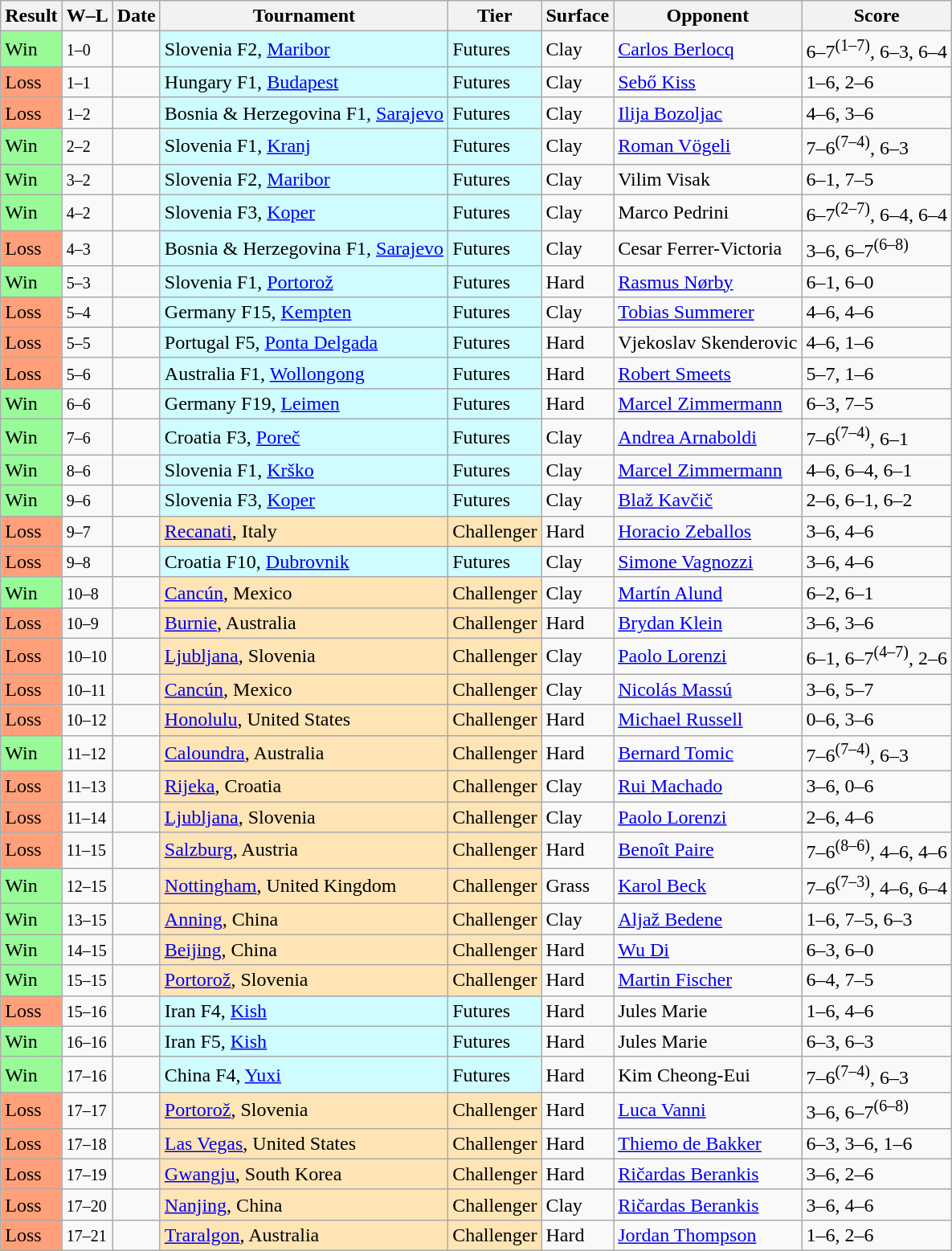<table class="sortable wikitable">
<tr>
<th>Result</th>
<th class="unsortable">W–L</th>
<th>Date</th>
<th>Tournament</th>
<th>Tier</th>
<th>Surface</th>
<th>Opponent</th>
<th class="unsortable">Score</th>
</tr>
<tr>
<td bgcolor=98FB98>Win</td>
<td><small>1–0</small></td>
<td></td>
<td style="background:#cffcff;">Slovenia F2, <a href='#'>Maribor</a></td>
<td style="background:#cffcff;">Futures</td>
<td>Clay</td>
<td> <a href='#'>Carlos Berlocq</a></td>
<td>6–7<sup>(1–7)</sup>, 6–3, 6–4</td>
</tr>
<tr>
<td bgcolor="FFA07A">Loss</td>
<td><small>1–1</small></td>
<td></td>
<td style="background:#cffcff;">Hungary F1, <a href='#'>Budapest</a></td>
<td style="background:#cffcff;">Futures</td>
<td>Clay</td>
<td> <a href='#'>Sebő Kiss</a></td>
<td>1–6, 2–6</td>
</tr>
<tr>
<td bgcolor="FFA07A">Loss</td>
<td><small>1–2</small></td>
<td></td>
<td style="background:#cffcff;">Bosnia & Herzegovina F1, <a href='#'>Sarajevo</a></td>
<td style="background:#cffcff;">Futures</td>
<td>Clay</td>
<td> <a href='#'>Ilija Bozoljac</a></td>
<td>4–6, 3–6</td>
</tr>
<tr>
<td bgcolor=98FB98>Win</td>
<td><small>2–2</small></td>
<td></td>
<td style="background:#cffcff;">Slovenia F1, <a href='#'>Kranj</a></td>
<td style="background:#cffcff;">Futures</td>
<td>Clay</td>
<td> <a href='#'>Roman Vögeli</a></td>
<td>7–6<sup>(7–4)</sup>, 6–3</td>
</tr>
<tr>
<td bgcolor=98FB98>Win</td>
<td><small>3–2</small></td>
<td></td>
<td style="background:#cffcff;">Slovenia F2, <a href='#'>Maribor</a></td>
<td style="background:#cffcff;">Futures</td>
<td>Clay</td>
<td> Vilim Visak</td>
<td>6–1, 7–5</td>
</tr>
<tr>
<td bgcolor=98FB98>Win</td>
<td><small>4–2</small></td>
<td></td>
<td style="background:#cffcff;">Slovenia F3, <a href='#'>Koper</a></td>
<td style="background:#cffcff;">Futures</td>
<td>Clay</td>
<td> Marco Pedrini</td>
<td>6–7<sup>(2–7)</sup>, 6–4, 6–4</td>
</tr>
<tr>
<td bgcolor="FFA07A">Loss</td>
<td><small>4–3</small></td>
<td></td>
<td style="background:#cffcff;">Bosnia & Herzegovina F1, <a href='#'>Sarajevo</a></td>
<td style="background:#cffcff;">Futures</td>
<td>Clay</td>
<td> Cesar Ferrer-Victoria</td>
<td>3–6, 6–7<sup>(6–8)</sup></td>
</tr>
<tr>
<td bgcolor=98FB98>Win</td>
<td><small>5–3</small></td>
<td></td>
<td style="background:#cffcff;">Slovenia F1, <a href='#'>Portorož</a></td>
<td style="background:#cffcff;">Futures</td>
<td>Hard</td>
<td> <a href='#'>Rasmus Nørby</a></td>
<td>6–1, 6–0</td>
</tr>
<tr>
<td bgcolor="FFA07A">Loss</td>
<td><small>5–4</small></td>
<td></td>
<td style="background:#cffcff;">Germany F15, <a href='#'>Kempten</a></td>
<td style="background:#cffcff;">Futures</td>
<td>Clay</td>
<td> <a href='#'>Tobias Summerer</a></td>
<td>4–6, 4–6</td>
</tr>
<tr>
<td bgcolor="FFA07A">Loss</td>
<td><small>5–5</small></td>
<td></td>
<td style="background:#cffcff;">Portugal F5, <a href='#'>Ponta Delgada</a></td>
<td style="background:#cffcff;">Futures</td>
<td>Hard</td>
<td> Vjekoslav Skenderovic</td>
<td>4–6, 1–6</td>
</tr>
<tr>
<td bgcolor="FFA07A">Loss</td>
<td><small>5–6</small></td>
<td></td>
<td style="background:#cffcff;">Australia F1, <a href='#'>Wollongong</a></td>
<td style="background:#cffcff;">Futures</td>
<td>Hard</td>
<td> <a href='#'>Robert Smeets</a></td>
<td>5–7, 1–6</td>
</tr>
<tr>
<td bgcolor=98FB98>Win</td>
<td><small>6–6</small></td>
<td></td>
<td style="background:#cffcff;">Germany F19, <a href='#'>Leimen</a></td>
<td style="background:#cffcff;">Futures</td>
<td>Hard</td>
<td> <a href='#'>Marcel Zimmermann</a></td>
<td>6–3, 7–5</td>
</tr>
<tr>
<td bgcolor=98FB98>Win</td>
<td><small>7–6</small></td>
<td></td>
<td style="background:#cffcff;">Croatia F3, <a href='#'>Poreč</a></td>
<td style="background:#cffcff;">Futures</td>
<td>Clay</td>
<td> <a href='#'>Andrea Arnaboldi</a></td>
<td>7–6<sup>(7–4)</sup>, 6–1</td>
</tr>
<tr>
<td bgcolor=98FB98>Win</td>
<td><small>8–6</small></td>
<td></td>
<td style="background:#cffcff;">Slovenia F1, <a href='#'>Krško</a></td>
<td style="background:#cffcff;">Futures</td>
<td>Clay</td>
<td> <a href='#'>Marcel Zimmermann</a></td>
<td>4–6, 6–4, 6–1</td>
</tr>
<tr>
<td bgcolor=98FB98>Win</td>
<td><small>9–6</small></td>
<td></td>
<td style="background:#cffcff;">Slovenia F3, <a href='#'>Koper</a></td>
<td style="background:#cffcff;">Futures</td>
<td>Clay</td>
<td> <a href='#'>Blaž Kavčič</a></td>
<td>2–6, 6–1, 6–2</td>
</tr>
<tr>
<td bgcolor="FFA07A">Loss</td>
<td><small>9–7</small></td>
<td></td>
<td style="background:moccasin;"><a href='#'>Recanati</a>, Italy</td>
<td style="background:moccasin;">Challenger</td>
<td>Hard</td>
<td> <a href='#'>Horacio Zeballos</a></td>
<td>3–6, 4–6</td>
</tr>
<tr>
<td bgcolor="FFA07A">Loss</td>
<td><small>9–8</small></td>
<td></td>
<td style="background:#cffcff;">Croatia F10, <a href='#'>Dubrovnik</a></td>
<td style="background:#cffcff;">Futures</td>
<td>Clay</td>
<td> <a href='#'>Simone Vagnozzi</a></td>
<td>3–6, 4–6</td>
</tr>
<tr>
<td bgcolor=98FB98>Win</td>
<td><small>10–8</small></td>
<td></td>
<td style="background:moccasin;"><a href='#'>Cancún</a>, Mexico</td>
<td style="background:moccasin;">Challenger</td>
<td>Clay</td>
<td> <a href='#'>Martín Alund</a></td>
<td>6–2, 6–1</td>
</tr>
<tr>
<td bgcolor="FFA07A">Loss</td>
<td><small>10–9</small></td>
<td></td>
<td style="background:moccasin;"><a href='#'>Burnie</a>, Australia</td>
<td style="background:moccasin;">Challenger</td>
<td>Hard</td>
<td> <a href='#'>Brydan Klein</a></td>
<td>3–6, 3–6</td>
</tr>
<tr>
<td bgcolor="FFA07A">Loss</td>
<td><small>10–10</small></td>
<td></td>
<td style="background:moccasin;"><a href='#'>Ljubljana</a>, Slovenia</td>
<td style="background:moccasin;">Challenger</td>
<td>Clay</td>
<td> <a href='#'>Paolo Lorenzi</a></td>
<td>6–1, 6–7<sup>(4–7)</sup>, 2–6</td>
</tr>
<tr>
<td bgcolor="FFA07A">Loss</td>
<td><small>10–11</small></td>
<td></td>
<td style="background:moccasin;"><a href='#'>Cancún</a>, Mexico</td>
<td style="background:moccasin;">Challenger</td>
<td>Clay</td>
<td> <a href='#'>Nicolás Massú</a></td>
<td>3–6, 5–7</td>
</tr>
<tr>
<td bgcolor="FFA07A">Loss</td>
<td><small>10–12</small></td>
<td></td>
<td style="background:moccasin;"><a href='#'>Honolulu</a>, United States</td>
<td style="background:moccasin;">Challenger</td>
<td>Hard</td>
<td> <a href='#'>Michael Russell</a></td>
<td>0–6, 3–6</td>
</tr>
<tr>
<td bgcolor=98FB98>Win</td>
<td><small>11–12</small></td>
<td></td>
<td style="background:moccasin;"><a href='#'>Caloundra</a>, Australia</td>
<td style="background:moccasin;">Challenger</td>
<td>Hard</td>
<td> <a href='#'>Bernard Tomic</a></td>
<td>7–6<sup>(7–4)</sup>, 6–3</td>
</tr>
<tr>
<td bgcolor="FFA07A">Loss</td>
<td><small>11–13</small></td>
<td></td>
<td style="background:moccasin;"><a href='#'>Rijeka</a>, Croatia</td>
<td style="background:moccasin;">Challenger</td>
<td>Clay</td>
<td> <a href='#'>Rui Machado</a></td>
<td>3–6, 0–6</td>
</tr>
<tr>
<td bgcolor="FFA07A">Loss</td>
<td><small>11–14</small></td>
<td></td>
<td style="background:moccasin;"><a href='#'>Ljubljana</a>, Slovenia</td>
<td style="background:moccasin;">Challenger</td>
<td>Clay</td>
<td> <a href='#'>Paolo Lorenzi</a></td>
<td>2–6, 4–6</td>
</tr>
<tr>
<td bgcolor="FFA07A">Loss</td>
<td><small>11–15</small></td>
<td></td>
<td style="background:moccasin;"><a href='#'>Salzburg</a>, Austria</td>
<td style="background:moccasin;">Challenger</td>
<td>Hard</td>
<td> <a href='#'>Benoît Paire</a></td>
<td>7–6<sup>(8–6)</sup>, 4–6, 4–6</td>
</tr>
<tr>
<td bgcolor=98FB98>Win</td>
<td><small>12–15</small></td>
<td></td>
<td style="background:moccasin;"><a href='#'>Nottingham</a>, United Kingdom</td>
<td style="background:moccasin;">Challenger</td>
<td>Grass</td>
<td> <a href='#'>Karol Beck</a></td>
<td>7–6<sup>(7–3)</sup>, 4–6, 6–4</td>
</tr>
<tr>
<td bgcolor=98FB98>Win</td>
<td><small>13–15</small></td>
<td></td>
<td style="background:moccasin;"><a href='#'>Anning</a>, China</td>
<td style="background:moccasin;">Challenger</td>
<td>Clay</td>
<td> <a href='#'>Aljaž Bedene</a></td>
<td>1–6, 7–5, 6–3</td>
</tr>
<tr>
<td bgcolor=98FB98>Win</td>
<td><small>14–15</small></td>
<td></td>
<td style="background:moccasin;"><a href='#'>Beijing</a>, China</td>
<td style="background:moccasin;">Challenger</td>
<td>Hard</td>
<td> <a href='#'>Wu Di</a></td>
<td>6–3, 6–0</td>
</tr>
<tr>
<td bgcolor=98FB98>Win</td>
<td><small>15–15</small></td>
<td></td>
<td style="background:moccasin;"><a href='#'>Portorož</a>, Slovenia</td>
<td style="background:moccasin;">Challenger</td>
<td>Hard</td>
<td> <a href='#'>Martin Fischer</a></td>
<td>6–4, 7–5</td>
</tr>
<tr>
<td bgcolor="FFA07A">Loss</td>
<td><small>15–16</small></td>
<td></td>
<td style="background:#cffcff;">Iran F4, <a href='#'>Kish</a></td>
<td style="background:#cffcff;">Futures</td>
<td>Hard</td>
<td> Jules Marie</td>
<td>1–6, 4–6</td>
</tr>
<tr>
<td bgcolor=98FB98>Win</td>
<td><small>16–16</small></td>
<td></td>
<td style="background:#cffcff;">Iran F5, <a href='#'>Kish</a></td>
<td style="background:#cffcff;">Futures</td>
<td>Hard</td>
<td> Jules Marie</td>
<td>6–3, 6–3</td>
</tr>
<tr>
<td bgcolor=98FB98>Win</td>
<td><small>17–16</small></td>
<td></td>
<td style="background:#cffcff;">China F4, <a href='#'>Yuxi</a></td>
<td style="background:#cffcff;">Futures</td>
<td>Hard</td>
<td> Kim Cheong-Eui</td>
<td>7–6<sup>(7–4)</sup>, 6–3</td>
</tr>
<tr>
<td bgcolor="FFA07A">Loss</td>
<td><small>17–17</small></td>
<td></td>
<td style="background:moccasin;"><a href='#'>Portorož</a>, Slovenia</td>
<td style="background:moccasin;">Challenger</td>
<td>Hard</td>
<td> <a href='#'>Luca Vanni</a></td>
<td>3–6, 6–7<sup>(6–8)</sup></td>
</tr>
<tr>
<td bgcolor="FFA07A">Loss</td>
<td><small>17–18</small></td>
<td></td>
<td style="background:moccasin;"><a href='#'>Las Vegas</a>, United States</td>
<td style="background:moccasin;">Challenger</td>
<td>Hard</td>
<td> <a href='#'>Thiemo de Bakker</a></td>
<td>6–3, 3–6, 1–6</td>
</tr>
<tr>
<td bgcolor="FFA07A">Loss</td>
<td><small>17–19</small></td>
<td></td>
<td style="background:moccasin;"><a href='#'>Gwangju</a>, South Korea</td>
<td style="background:moccasin;">Challenger</td>
<td>Hard</td>
<td> <a href='#'>Ričardas Berankis</a></td>
<td>3–6, 2–6</td>
</tr>
<tr>
<td bgcolor="FFA07A">Loss</td>
<td><small>17–20</small></td>
<td></td>
<td style="background:moccasin;"><a href='#'>Nanjing</a>, China</td>
<td style="background:moccasin;">Challenger</td>
<td>Clay</td>
<td> <a href='#'>Ričardas Berankis</a></td>
<td>3–6, 4–6</td>
</tr>
<tr>
<td bgcolor="FFA07A">Loss</td>
<td><small>17–21</small></td>
<td></td>
<td style="background:moccasin;"><a href='#'>Traralgon</a>, Australia</td>
<td style="background:moccasin;">Challenger</td>
<td>Hard</td>
<td> <a href='#'>Jordan Thompson</a></td>
<td>1–6, 2–6</td>
</tr>
</table>
